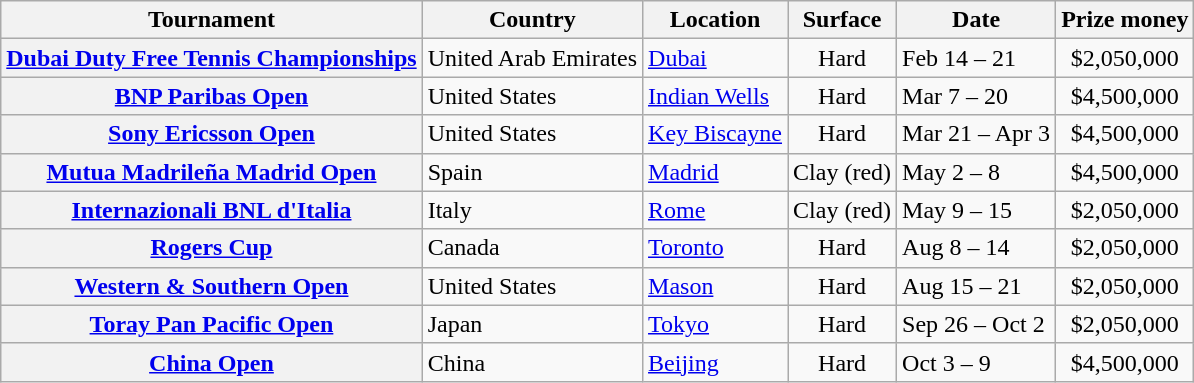<table class="wikitable plainrowheaders nowrap">
<tr>
<th scope="col">Tournament</th>
<th scope="col">Country</th>
<th scope="col">Location</th>
<th scope="col">Surface</th>
<th scope="col">Date</th>
<th scope="col">Prize money</th>
</tr>
<tr>
<th scope="row"><a href='#'>Dubai Duty Free Tennis Championships</a></th>
<td>United Arab Emirates</td>
<td><a href='#'>Dubai</a></td>
<td align="center">Hard</td>
<td>Feb 14 – 21</td>
<td align="center">$2,050,000</td>
</tr>
<tr>
<th scope="row"><a href='#'>BNP Paribas Open</a></th>
<td>United States</td>
<td><a href='#'>Indian Wells</a></td>
<td align="center">Hard</td>
<td>Mar 7 – 20</td>
<td align="center">$4,500,000</td>
</tr>
<tr>
<th scope="row"><a href='#'>Sony Ericsson Open</a></th>
<td>United States</td>
<td><a href='#'>Key Biscayne</a></td>
<td align="center">Hard</td>
<td>Mar 21 – Apr 3</td>
<td align="center">$4,500,000</td>
</tr>
<tr>
<th scope="row"><a href='#'>Mutua Madrileña Madrid Open</a></th>
<td>Spain</td>
<td><a href='#'>Madrid</a></td>
<td align="center">Clay (red)</td>
<td>May 2 – 8</td>
<td align="center">$4,500,000</td>
</tr>
<tr>
<th scope="row"><a href='#'>Internazionali BNL d'Italia</a></th>
<td>Italy</td>
<td><a href='#'>Rome</a></td>
<td align="center">Clay (red)</td>
<td>May 9 – 15</td>
<td align="center">$2,050,000</td>
</tr>
<tr>
<th scope="row"><a href='#'>Rogers Cup</a></th>
<td>Canada</td>
<td><a href='#'>Toronto</a></td>
<td align="center">Hard</td>
<td>Aug 8 – 14</td>
<td align="center">$2,050,000</td>
</tr>
<tr>
<th scope="row"><a href='#'>Western & Southern Open</a></th>
<td>United States</td>
<td><a href='#'>Mason</a></td>
<td align="center">Hard</td>
<td>Aug 15 – 21</td>
<td align="center">$2,050,000</td>
</tr>
<tr>
<th scope="row"><a href='#'>Toray Pan Pacific Open</a></th>
<td>Japan</td>
<td><a href='#'>Tokyo</a></td>
<td align="center">Hard</td>
<td>Sep 26 – Oct 2</td>
<td align="center">$2,050,000</td>
</tr>
<tr>
<th scope="row"><a href='#'>China Open</a></th>
<td>China</td>
<td><a href='#'>Beijing</a></td>
<td align="center">Hard</td>
<td>Oct 3 – 9</td>
<td align="center">$4,500,000</td>
</tr>
</table>
